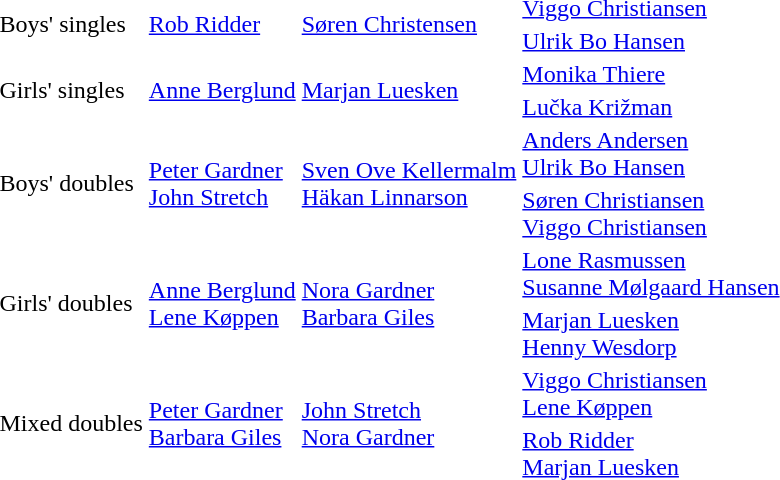<table>
<tr>
<td rowspan=2>Boys' singles</td>
<td rowspan=2> <a href='#'>Rob Ridder</a></td>
<td rowspan=2> <a href='#'>Søren Christensen</a></td>
<td> <a href='#'>Viggo Christiansen</a></td>
</tr>
<tr>
<td> <a href='#'>Ulrik Bo Hansen</a></td>
</tr>
<tr>
<td rowspan=2>Girls' singles</td>
<td rowspan=2> <a href='#'>Anne Berglund</a></td>
<td rowspan=2> <a href='#'>Marjan Luesken</a></td>
<td> <a href='#'>Monika Thiere</a></td>
</tr>
<tr>
<td> <a href='#'>Lučka Križman</a></td>
</tr>
<tr>
<td rowspan=2>Boys' doubles</td>
<td rowspan=2> <a href='#'>Peter Gardner</a> <br>  <a href='#'>John Stretch</a></td>
<td rowspan=2> <a href='#'>Sven Ove Kellermalm</a> <br>  <a href='#'>Häkan Linnarson</a></td>
<td> <a href='#'>Anders Andersen</a> <br>  <a href='#'>Ulrik Bo Hansen</a></td>
</tr>
<tr>
<td> <a href='#'>Søren Christiansen</a> <br>  <a href='#'>Viggo Christiansen</a></td>
</tr>
<tr>
<td rowspan=2>Girls' doubles</td>
<td rowspan=2> <a href='#'>Anne Berglund</a> <br>  <a href='#'>Lene Køppen</a></td>
<td rowspan=2> <a href='#'>Nora Gardner</a> <br>  <a href='#'>Barbara Giles</a></td>
<td> <a href='#'>Lone Rasmussen</a> <br>  <a href='#'>Susanne Mølgaard Hansen</a></td>
</tr>
<tr>
<td> <a href='#'>Marjan Luesken</a> <br>  <a href='#'>Henny Wesdorp</a></td>
</tr>
<tr>
<td rowspan=2>Mixed doubles</td>
<td rowspan=2> <a href='#'>Peter Gardner</a> <br>  <a href='#'>Barbara Giles</a></td>
<td rowspan=2> <a href='#'>John Stretch</a> <br>  <a href='#'>Nora Gardner</a></td>
<td> <a href='#'>Viggo Christiansen</a> <br>  <a href='#'>Lene Køppen</a></td>
</tr>
<tr>
<td> <a href='#'>Rob Ridder</a> <br>  <a href='#'>Marjan Luesken</a></td>
</tr>
</table>
